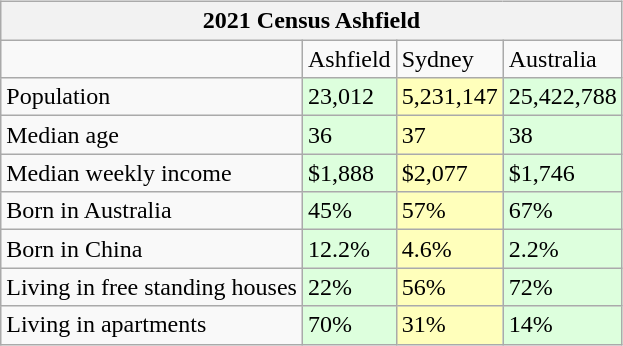<table class="wikitable"  style="float:left; clear:left; margin:0.2em 1em 0.2em 0">
<tr>
<th colspan="4">2021 Census Ashfield</th>
</tr>
<tr>
<td></td>
<td>Ashfield</td>
<td>Sydney</td>
<td>Australia</td>
</tr>
<tr>
<td>Population</td>
<td style="background:#dfd;">23,012</td>
<td style="background:#ffb;">5,231,147</td>
<td style="background:#dfd;">25,422,788</td>
</tr>
<tr>
<td>Median age</td>
<td style="background:#dfd;">36</td>
<td style="background:#ffb;">37</td>
<td style="background:#dfd;">38</td>
</tr>
<tr>
<td>Median weekly income</td>
<td style="background:#dfd;">$1,888</td>
<td style="background:#ffb;">$2,077</td>
<td style="background:#dfd;">$1,746</td>
</tr>
<tr>
<td>Born in Australia</td>
<td style="background:#dfd;">45%</td>
<td style="background:#ffb;">57%</td>
<td style="background:#dfd;">67%</td>
</tr>
<tr>
<td>Born in China</td>
<td style="background:#dfd;">12.2%</td>
<td style="background:#ffb;">4.6%</td>
<td style="background:#dfd;">2.2%</td>
</tr>
<tr>
<td>Living in free standing houses</td>
<td style="background:#dfd;">22%</td>
<td style="background:#ffb;">56%</td>
<td style="background:#dfd;">72%</td>
</tr>
<tr>
<td>Living in apartments</td>
<td style="background:#dfd;">70%</td>
<td style="background:#ffb;">31%</td>
<td style="background:#dfd;">14%</td>
</tr>
</table>
